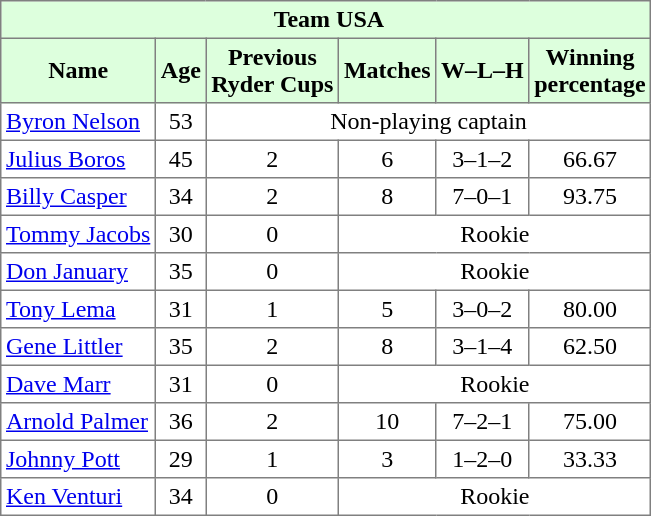<table border="1" cellpadding="3" style="border-collapse: collapse;text-align:center">
<tr style="background:#dfd;">
<td colspan="6"> <strong>Team USA</strong></td>
</tr>
<tr style="background:#dfd;">
<th>Name</th>
<th>Age</th>
<th>Previous<br>Ryder Cups</th>
<th>Matches</th>
<th>W–L–H</th>
<th>Winning<br>percentage</th>
</tr>
<tr>
<td align=left><a href='#'>Byron Nelson</a></td>
<td>53</td>
<td colspan="4">Non-playing captain</td>
</tr>
<tr>
<td align=left><a href='#'>Julius Boros</a></td>
<td>45</td>
<td>2</td>
<td>6</td>
<td>3–1–2</td>
<td>66.67</td>
</tr>
<tr>
<td align=left><a href='#'>Billy Casper</a></td>
<td>34</td>
<td>2</td>
<td>8</td>
<td>7–0–1</td>
<td>93.75</td>
</tr>
<tr>
<td align=left><a href='#'>Tommy Jacobs</a></td>
<td>30</td>
<td>0</td>
<td colspan="3">Rookie</td>
</tr>
<tr>
<td align=left><a href='#'>Don January</a></td>
<td>35</td>
<td>0</td>
<td colspan="3">Rookie</td>
</tr>
<tr>
<td align=left><a href='#'>Tony Lema</a></td>
<td>31</td>
<td>1</td>
<td>5</td>
<td>3–0–2</td>
<td>80.00</td>
</tr>
<tr>
<td align=left><a href='#'>Gene Littler</a></td>
<td>35</td>
<td>2</td>
<td>8</td>
<td>3–1–4</td>
<td>62.50</td>
</tr>
<tr>
<td align=left><a href='#'>Dave Marr</a></td>
<td>31</td>
<td>0</td>
<td colspan="3">Rookie</td>
</tr>
<tr>
<td align=left><a href='#'>Arnold Palmer</a></td>
<td>36</td>
<td>2</td>
<td>10</td>
<td>7–2–1</td>
<td>75.00</td>
</tr>
<tr>
<td align=left><a href='#'>Johnny Pott</a></td>
<td>29</td>
<td>1</td>
<td>3</td>
<td>1–2–0</td>
<td>33.33</td>
</tr>
<tr>
<td align=left><a href='#'>Ken Venturi</a></td>
<td>34</td>
<td>0</td>
<td colspan="3">Rookie</td>
</tr>
</table>
